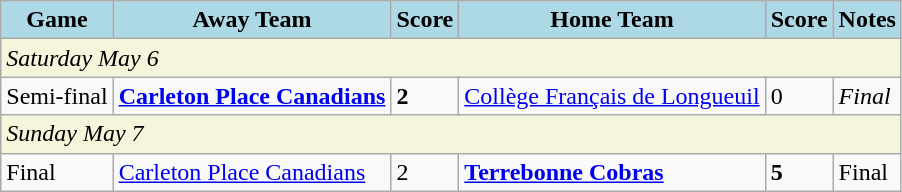<table class="wikitable">
<tr>
<th style="background:lightblue;">Game</th>
<th style="background:lightblue;">Away Team</th>
<th style="background:lightblue;">Score</th>
<th style="background:lightblue;">Home Team</th>
<th style="background:lightblue;">Score</th>
<th style="background:lightblue;">Notes</th>
</tr>
<tr bgcolor=beige>
<td colspan=6><em>Saturday May 6</em></td>
</tr>
<tr>
<td>Semi-final</td>
<td><strong><a href='#'>Carleton Place Canadians</a></strong></td>
<td><strong>2</strong></td>
<td><a href='#'>Collège Français de Longueuil</a></td>
<td>0</td>
<td><em>Final</em></td>
</tr>
<tr bgcolor=beige>
<td colspan=6><em>Sunday May 7</em></td>
</tr>
<tr>
<td>Final</td>
<td><a href='#'>Carleton Place Canadians</a></td>
<td>2</td>
<td><strong><a href='#'>Terrebonne Cobras</a></strong></td>
<td><strong>5</strong></td>
<td>Final</td>
</tr>
</table>
